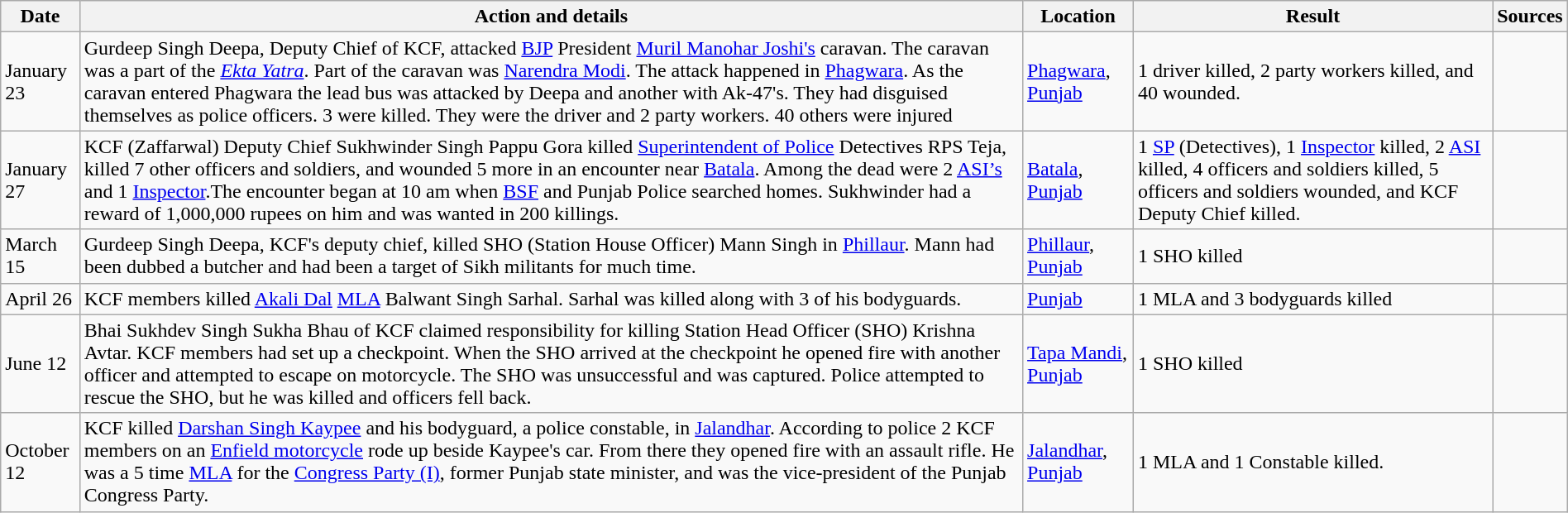<table class="wikitable" style="width:100%;">
<tr>
<th>Date</th>
<th>Action and details</th>
<th>Location</th>
<th>Result</th>
<th>Sources</th>
</tr>
<tr>
<td>January 23</td>
<td>Gurdeep Singh Deepa, Deputy Chief of KCF, attacked <a href='#'>BJP</a> President <a href='#'>Muril Manohar Joshi's</a> caravan. The caravan was a part of the <em><a href='#'>Ekta Yatra</a></em>. Part of the caravan was <a href='#'>Narendra Modi</a>. The attack happened in <a href='#'>Phagwara</a>. As the caravan entered Phagwara the lead bus was attacked by Deepa and another with Ak-47's. They had disguised themselves as police officers. 3 were killed. They were the driver and 2 party workers. 40 others were injured</td>
<td><a href='#'>Phagwara</a>, <a href='#'>Punjab</a></td>
<td>1 driver killed, 2 party workers killed, and 40 wounded.</td>
<td></td>
</tr>
<tr>
<td>January 27</td>
<td>KCF (Zaffarwal) Deputy Chief Sukhwinder Singh Pappu Gora killed <a href='#'>Superintendent of Police</a> Detectives RPS Teja, killed 7 other officers and soldiers, and wounded 5 more in an encounter near <a href='#'>Batala</a>. Among the dead were 2 <a href='#'>ASI’s</a> and 1 <a href='#'>Inspector</a>.The encounter began at 10 am when <a href='#'>BSF</a> and Punjab Police searched homes. Sukhwinder had a reward of 1,000,000 rupees on him and was wanted in 200 killings.</td>
<td><a href='#'>Batala</a>, <a href='#'>Punjab</a></td>
<td>1 <a href='#'>SP</a> (Detectives), 1 <a href='#'>Inspector</a> killed, 2 <a href='#'>ASI</a> killed, 4 officers and soldiers killed, 5 officers and soldiers wounded, and KCF Deputy Chief killed.</td>
<td></td>
</tr>
<tr>
<td>March 15</td>
<td>Gurdeep Singh Deepa, KCF's deputy chief, killed SHO (Station House Officer) Mann Singh in <a href='#'>Phillaur</a>. Mann had been dubbed a butcher and had been a target of Sikh militants for much time.</td>
<td><a href='#'>Phillaur</a>, <a href='#'>Punjab</a></td>
<td>1 SHO killed</td>
<td></td>
</tr>
<tr>
<td>April 26</td>
<td>KCF members killed <a href='#'>Akali Dal</a> <a href='#'>MLA</a> Balwant Singh Sarhal. Sarhal was killed along with 3 of his bodyguards.</td>
<td><a href='#'>Punjab</a></td>
<td>1 MLA and 3 bodyguards killed</td>
<td></td>
</tr>
<tr>
<td>June 12</td>
<td>Bhai Sukhdev Singh Sukha Bhau of KCF claimed responsibility for killing Station Head Officer (SHO) Krishna Avtar. KCF members had set up a checkpoint. When the SHO arrived at the checkpoint he opened fire with another officer and attempted to escape on motorcycle. The SHO was unsuccessful and was captured. Police attempted to rescue the SHO, but he was killed and officers fell back.</td>
<td><a href='#'>Tapa Mandi</a>, <a href='#'>Punjab</a></td>
<td>1 SHO killed</td>
<td></td>
</tr>
<tr>
<td>October 12</td>
<td>KCF killed <a href='#'>Darshan Singh Kaypee</a> and his bodyguard, a police constable, in <a href='#'>Jalandhar</a>. According to police 2 KCF members on an <a href='#'>Enfield motorcycle</a> rode up beside Kaypee's car. From there they opened fire with an assault rifle. He was a 5 time <a href='#'>MLA</a> for the <a href='#'>Congress Party (I)</a>, former Punjab state minister, and was the vice-president of the Punjab Congress Party.</td>
<td><a href='#'>Jalandhar</a>, <a href='#'>Punjab</a></td>
<td>1 MLA and 1 Constable killed.</td>
<td></td>
</tr>
</table>
